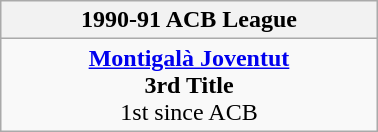<table class="wikitable" style="margin: 0 auto; width: 20%;">
<tr>
<th>1990-91 ACB League</th>
</tr>
<tr>
<td align=center><strong><a href='#'>Montigalà Joventut</a></strong><br><strong>3rd Title</strong> <br>1st since ACB</td>
</tr>
</table>
